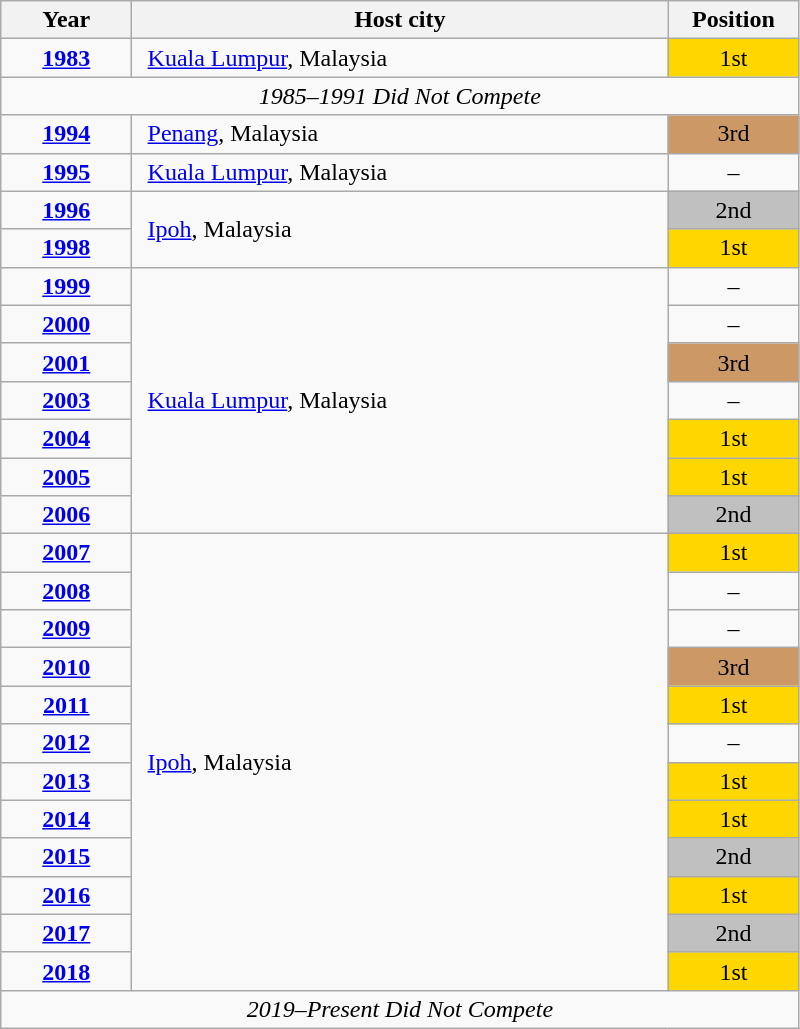<table class="wikitable" style="text-align: center;">
<tr>
<th style="width: 80px;">Year</th>
<th style="width: 350px;">Host city</th>
<th style="width: 80px;">Position</th>
</tr>
<tr>
<td><strong><a href='#'>1983</a></strong></td>
<td style="text-align: left; padding-left: 10px;"> <a href='#'>Kuala Lumpur</a>, Malaysia</td>
<td style="background-color: gold;">1st</td>
</tr>
<tr>
<td colspan=3><em>1985–1991 Did Not Compete</em></td>
</tr>
<tr>
<td><strong><a href='#'>1994</a></strong></td>
<td style="text-align: left; padding-left: 10px;"> <a href='#'>Penang</a>, Malaysia</td>
<td style="background-color: #cc9966;">3rd</td>
</tr>
<tr>
<td><strong><a href='#'>1995</a></strong></td>
<td style="text-align: left; padding-left: 10px;"> <a href='#'>Kuala Lumpur</a>, Malaysia</td>
<td>–</td>
</tr>
<tr>
<td><strong><a href='#'>1996</a></strong></td>
<td rowspan=2; style="text-align: left; padding-left: 10px;"> <a href='#'>Ipoh</a>, Malaysia</td>
<td style="background-color: silver;">2nd</td>
</tr>
<tr>
<td><strong><a href='#'>1998</a></strong></td>
<td style="background-color: gold;">1st</td>
</tr>
<tr>
<td><strong><a href='#'>1999</a></strong></td>
<td rowspan=7; style="text-align: left; padding-left: 10px;"> <a href='#'>Kuala Lumpur</a>, Malaysia</td>
<td>–</td>
</tr>
<tr>
<td><strong><a href='#'>2000</a></strong></td>
<td>–</td>
</tr>
<tr>
<td><strong><a href='#'>2001</a></strong></td>
<td style="background-color: #cc9966;">3rd</td>
</tr>
<tr>
<td><strong><a href='#'>2003</a></strong></td>
<td>–</td>
</tr>
<tr>
<td><strong><a href='#'>2004</a></strong></td>
<td style="background-color: gold;">1st</td>
</tr>
<tr>
<td><strong><a href='#'>2005</a></strong></td>
<td style="background-color: gold;">1st</td>
</tr>
<tr>
<td><strong><a href='#'>2006</a></strong></td>
<td style="background-color: silver;">2nd</td>
</tr>
<tr>
<td><strong><a href='#'>2007</a></strong></td>
<td rowspan=12; style="text-align: left; padding-left: 10px;"> <a href='#'>Ipoh</a>, Malaysia</td>
<td style="background-color: gold;">1st</td>
</tr>
<tr>
<td><strong><a href='#'>2008</a></strong></td>
<td>–</td>
</tr>
<tr>
<td><strong><a href='#'>2009</a></strong></td>
<td>–</td>
</tr>
<tr>
<td><strong><a href='#'>2010</a></strong></td>
<td style="background-color: #cc9966;">3rd</td>
</tr>
<tr>
<td><strong><a href='#'>2011</a></strong></td>
<td style="background-color: gold;">1st</td>
</tr>
<tr>
<td><strong><a href='#'>2012</a></strong></td>
<td>–</td>
</tr>
<tr>
<td><strong><a href='#'>2013</a></strong></td>
<td style="background-color: gold;">1st</td>
</tr>
<tr>
<td><strong><a href='#'>2014</a></strong></td>
<td style="background-color: gold;">1st</td>
</tr>
<tr>
<td><strong><a href='#'>2015</a></strong></td>
<td style="background-color: silver;">2nd</td>
</tr>
<tr>
<td><strong><a href='#'>2016</a></strong></td>
<td style="background-color: gold;">1st</td>
</tr>
<tr>
<td><strong><a href='#'>2017</a></strong></td>
<td style="background-color: silver;">2nd</td>
</tr>
<tr>
<td><strong><a href='#'>2018</a></strong></td>
<td style="background-color: gold;">1st</td>
</tr>
<tr>
<td colspan=3><em>2019–Present Did Not Compete</em></td>
</tr>
</table>
